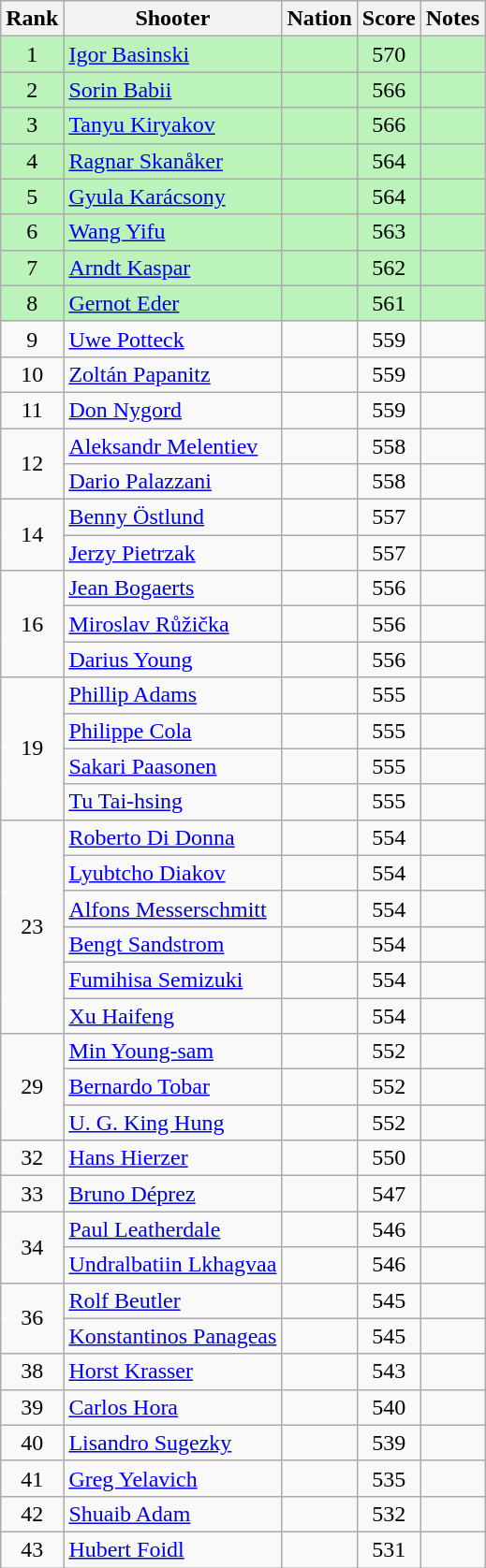<table class="wikitable sortable" style="text-align: center">
<tr>
<th>Rank</th>
<th>Shooter</th>
<th>Nation</th>
<th>Score</th>
<th>Notes</th>
</tr>
<tr bgcolor=#bbf3bb>
<td>1</td>
<td align=left><a href='#'>Igor Basinski</a></td>
<td align=left></td>
<td>570</td>
<td></td>
</tr>
<tr bgcolor=#bbf3bb>
<td>2</td>
<td align=left><a href='#'>Sorin Babii</a></td>
<td align=left></td>
<td>566</td>
<td></td>
</tr>
<tr bgcolor=#bbf3bb>
<td>3</td>
<td align=left><a href='#'>Tanyu Kiryakov</a></td>
<td align=left></td>
<td>566</td>
<td></td>
</tr>
<tr bgcolor=#bbf3bb>
<td>4</td>
<td align=left><a href='#'>Ragnar Skanåker</a></td>
<td align=left></td>
<td>564</td>
<td></td>
</tr>
<tr bgcolor=#bbf3bb>
<td>5</td>
<td align=left><a href='#'>Gyula Karácsony</a></td>
<td align=left></td>
<td>564</td>
<td></td>
</tr>
<tr bgcolor=#bbf3bb>
<td>6</td>
<td align=left><a href='#'>Wang Yifu</a></td>
<td align=left></td>
<td>563</td>
<td></td>
</tr>
<tr bgcolor=#bbf3bb>
<td>7</td>
<td align=left><a href='#'>Arndt Kaspar</a></td>
<td align=left></td>
<td>562</td>
<td></td>
</tr>
<tr bgcolor=#bbf3bb>
<td>8</td>
<td align=left><a href='#'>Gernot Eder</a></td>
<td align=left></td>
<td>561</td>
<td></td>
</tr>
<tr>
<td>9</td>
<td align=left><a href='#'>Uwe Potteck</a></td>
<td align=left></td>
<td>559</td>
<td></td>
</tr>
<tr>
<td>10</td>
<td align=left><a href='#'>Zoltán Papanitz</a></td>
<td align=left></td>
<td>559</td>
<td></td>
</tr>
<tr>
<td>11</td>
<td align=left><a href='#'>Don Nygord</a></td>
<td align=left></td>
<td>559</td>
<td></td>
</tr>
<tr>
<td rowspan=2>12</td>
<td align=left><a href='#'>Aleksandr Melentiev</a></td>
<td align=left></td>
<td>558</td>
<td></td>
</tr>
<tr>
<td align=left><a href='#'>Dario Palazzani</a></td>
<td align=left></td>
<td>558</td>
<td></td>
</tr>
<tr>
<td rowspan=2>14</td>
<td align=left><a href='#'>Benny Östlund</a></td>
<td align=left></td>
<td>557</td>
<td></td>
</tr>
<tr>
<td align=left><a href='#'>Jerzy Pietrzak</a></td>
<td align=left></td>
<td>557</td>
<td></td>
</tr>
<tr>
<td rowspan=3>16</td>
<td align=left><a href='#'>Jean Bogaerts</a></td>
<td align=left></td>
<td>556</td>
<td></td>
</tr>
<tr>
<td align=left><a href='#'>Miroslav Růžička</a></td>
<td align=left></td>
<td>556</td>
<td></td>
</tr>
<tr>
<td align=left><a href='#'>Darius Young</a></td>
<td align=left></td>
<td>556</td>
<td></td>
</tr>
<tr>
<td rowspan=4>19</td>
<td align=left><a href='#'>Phillip Adams</a></td>
<td align=left></td>
<td>555</td>
<td></td>
</tr>
<tr>
<td align=left><a href='#'>Philippe Cola</a></td>
<td align=left></td>
<td>555</td>
<td></td>
</tr>
<tr>
<td align=left><a href='#'>Sakari Paasonen</a></td>
<td align=left></td>
<td>555</td>
<td></td>
</tr>
<tr>
<td align=left><a href='#'>Tu Tai-hsing</a></td>
<td align=left></td>
<td>555</td>
<td></td>
</tr>
<tr>
<td rowspan=6>23</td>
<td align=left><a href='#'>Roberto Di Donna</a></td>
<td align=left></td>
<td>554</td>
<td></td>
</tr>
<tr>
<td align=left><a href='#'>Lyubtcho Diakov</a></td>
<td align=left></td>
<td>554</td>
<td></td>
</tr>
<tr>
<td align=left><a href='#'>Alfons Messerschmitt</a></td>
<td align=left></td>
<td>554</td>
<td></td>
</tr>
<tr>
<td align=left><a href='#'>Bengt Sandstrom</a></td>
<td align=left></td>
<td>554</td>
<td></td>
</tr>
<tr>
<td align=left><a href='#'>Fumihisa Semizuki</a></td>
<td align=left></td>
<td>554</td>
<td></td>
</tr>
<tr>
<td align=left><a href='#'>Xu Haifeng</a></td>
<td align=left></td>
<td>554</td>
<td></td>
</tr>
<tr>
<td rowspan=3>29</td>
<td align=left><a href='#'>Min Young-sam</a></td>
<td align=left></td>
<td>552</td>
<td></td>
</tr>
<tr>
<td align=left><a href='#'>Bernardo Tobar</a></td>
<td align=left></td>
<td>552</td>
<td></td>
</tr>
<tr>
<td align=left><a href='#'>U. G. King Hung</a></td>
<td align=left></td>
<td>552</td>
<td></td>
</tr>
<tr>
<td>32</td>
<td align=left><a href='#'>Hans Hierzer</a></td>
<td align=left></td>
<td>550</td>
<td></td>
</tr>
<tr>
<td>33</td>
<td align=left><a href='#'>Bruno Déprez</a></td>
<td align=left></td>
<td>547</td>
<td></td>
</tr>
<tr>
<td rowspan=2>34</td>
<td align=left><a href='#'>Paul Leatherdale</a></td>
<td align=left></td>
<td>546</td>
<td></td>
</tr>
<tr>
<td align=left><a href='#'>Undralbatiin Lkhagvaa</a></td>
<td align=left></td>
<td>546</td>
<td></td>
</tr>
<tr>
<td rowspan=2>36</td>
<td align=left><a href='#'>Rolf Beutler</a></td>
<td align=left></td>
<td>545</td>
<td></td>
</tr>
<tr>
<td align=left><a href='#'>Konstantinos Panageas</a></td>
<td align=left></td>
<td>545</td>
<td></td>
</tr>
<tr>
<td>38</td>
<td align=left><a href='#'>Horst Krasser</a></td>
<td align=left></td>
<td>543</td>
<td></td>
</tr>
<tr>
<td>39</td>
<td align=left><a href='#'>Carlos Hora</a></td>
<td align=left></td>
<td>540</td>
<td></td>
</tr>
<tr>
<td>40</td>
<td align=left><a href='#'>Lisandro Sugezky</a></td>
<td align=left></td>
<td>539</td>
<td></td>
</tr>
<tr>
<td>41</td>
<td align=left><a href='#'>Greg Yelavich</a></td>
<td align=left></td>
<td>535</td>
<td></td>
</tr>
<tr>
<td>42</td>
<td align=left><a href='#'>Shuaib Adam</a></td>
<td align=left></td>
<td>532</td>
<td></td>
</tr>
<tr>
<td>43</td>
<td align=left><a href='#'>Hubert Foidl</a></td>
<td align=left></td>
<td>531</td>
<td></td>
</tr>
</table>
